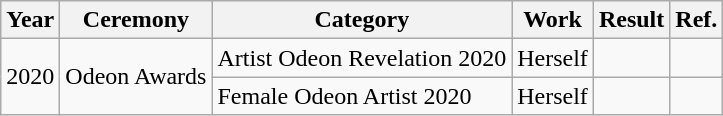<table class = "wikitable">
<tr>
<th>Year</th>
<th>Ceremony</th>
<th>Category</th>
<th>Work</th>
<th>Result</th>
<th>Ref.</th>
</tr>
<tr>
<td rowspan = "2">2020</td>
<td rowspan = "3">Odeon Awards</td>
<td>Artist Odeon Revelation 2020</td>
<td>Herself</td>
<td></td>
<td></td>
</tr>
<tr>
<td>Female Odeon Artist 2020</td>
<td>Herself</td>
<td></td>
<td></td>
</tr>
</table>
